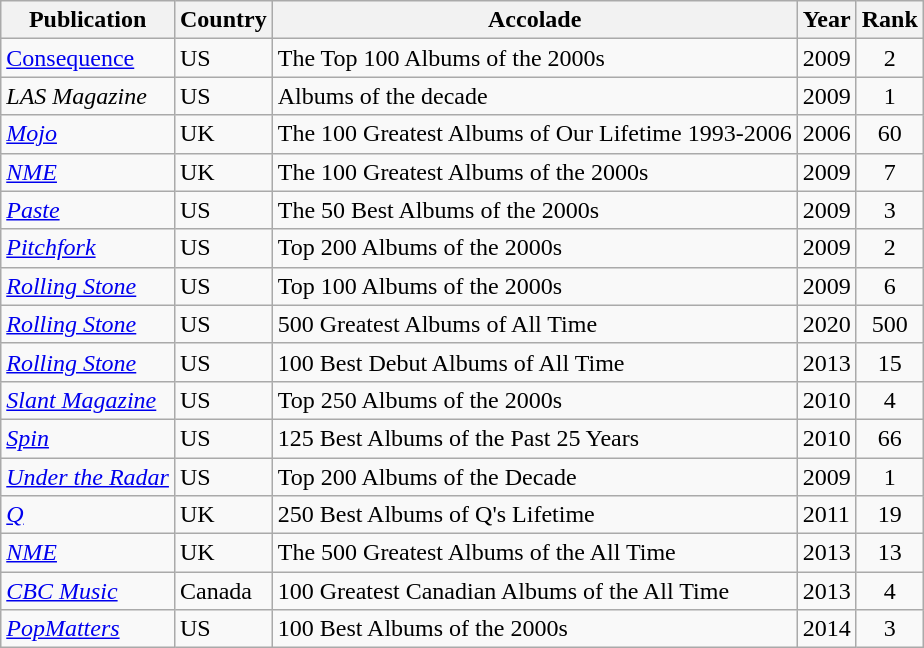<table class="wikitable">
<tr>
<th scope="col">Publication</th>
<th scope="col">Country</th>
<th scope="col">Accolade</th>
<th scope="col">Year</th>
<th scope="col">Rank</th>
</tr>
<tr>
<td><a href='#'>Consequence</a></td>
<td>US</td>
<td scope="row">The Top 100 Albums of the 2000s</td>
<td>2009</td>
<td style="text-align:center;">2</td>
</tr>
<tr>
<td><em>LAS Magazine</em></td>
<td>US</td>
<td scope="row">Albums of the decade</td>
<td>2009</td>
<td style="text-align:center;">1</td>
</tr>
<tr>
<td><em><a href='#'>Mojo</a></em></td>
<td>UK</td>
<td scope="row">The 100 Greatest Albums of Our Lifetime 1993-2006</td>
<td>2006</td>
<td style="text-align:center;">60</td>
</tr>
<tr>
<td><em><a href='#'>NME</a></em></td>
<td>UK</td>
<td scope="row">The 100 Greatest Albums of the 2000s</td>
<td>2009</td>
<td style="text-align:center;">7</td>
</tr>
<tr>
<td><em><a href='#'>Paste</a></em></td>
<td>US</td>
<td scope="row">The 50 Best Albums of the 2000s</td>
<td>2009</td>
<td style="text-align:center;">3</td>
</tr>
<tr>
<td><em><a href='#'>Pitchfork</a></em></td>
<td>US</td>
<td scope="row">Top 200 Albums of the 2000s</td>
<td>2009</td>
<td style="text-align:center;">2</td>
</tr>
<tr>
<td><em><a href='#'>Rolling Stone</a></em></td>
<td>US</td>
<td scope="row">Top 100 Albums of the 2000s</td>
<td>2009</td>
<td style="text-align:center;">6</td>
</tr>
<tr>
<td><em><a href='#'>Rolling Stone</a></em></td>
<td>US</td>
<td scope="row">500 Greatest Albums of All Time</td>
<td>2020</td>
<td style="text-align:center;">500</td>
</tr>
<tr>
<td><em><a href='#'>Rolling Stone</a></em></td>
<td>US</td>
<td scope="row">100 Best Debut Albums of All Time</td>
<td>2013</td>
<td style="text-align:center;">15</td>
</tr>
<tr>
<td><em><a href='#'>Slant Magazine</a></em></td>
<td>US</td>
<td scope="row">Top 250 Albums of the 2000s</td>
<td>2010</td>
<td style="text-align:center;">4</td>
</tr>
<tr>
<td><em><a href='#'>Spin</a></em></td>
<td>US</td>
<td scope="row">125 Best Albums of the Past 25 Years</td>
<td>2010</td>
<td style="text-align:center;">66</td>
</tr>
<tr>
<td><em><a href='#'>Under the Radar</a></em></td>
<td>US</td>
<td scope="row">Top 200 Albums of the Decade</td>
<td>2009</td>
<td style="text-align:center;">1</td>
</tr>
<tr>
<td><em><a href='#'>Q</a></em></td>
<td>UK</td>
<td scope="row">250 Best Albums of Q's Lifetime</td>
<td>2011</td>
<td style="text-align:center;">19</td>
</tr>
<tr>
<td><em><a href='#'>NME</a></em></td>
<td>UK</td>
<td scope="row">The 500 Greatest Albums of the All Time</td>
<td>2013</td>
<td style="text-align:center;">13</td>
</tr>
<tr>
<td><em><a href='#'>CBC Music</a></em></td>
<td>Canada</td>
<td scope="row">100 Greatest Canadian Albums of the All Time</td>
<td>2013</td>
<td style="text-align:center;">4</td>
</tr>
<tr>
<td><em><a href='#'>PopMatters</a></em></td>
<td>US</td>
<td scope="row">100 Best Albums of the 2000s</td>
<td>2014</td>
<td style="text-align:center;">3</td>
</tr>
</table>
